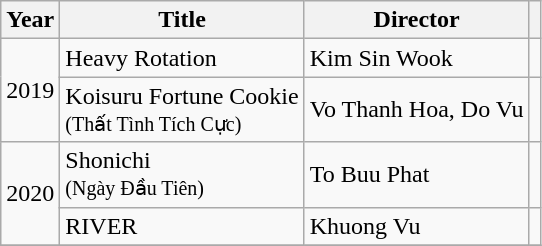<table class="sortable wikitable">
<tr>
<th>Year</th>
<th>Title</th>
<th>Director</th>
<th></th>
</tr>
<tr>
<td rowspan="2">2019</td>
<td>Heavy Rotation</td>
<td>Kim Sin Wook</td>
<td></td>
</tr>
<tr>
<td>Koisuru Fortune Cookie <br> <small>(Thất Tình Tích Cực)</small></td>
<td>Vo Thanh Hoa, Do Vu</td>
<td></td>
</tr>
<tr>
<td rowspan="2">2020</td>
<td>Shonichi <br> <small>(Ngày Đầu Tiên)</small></td>
<td>To Buu Phat</td>
<td></td>
</tr>
<tr>
<td>RIVER</td>
<td>Khuong Vu</td>
<td></td>
</tr>
<tr>
</tr>
</table>
